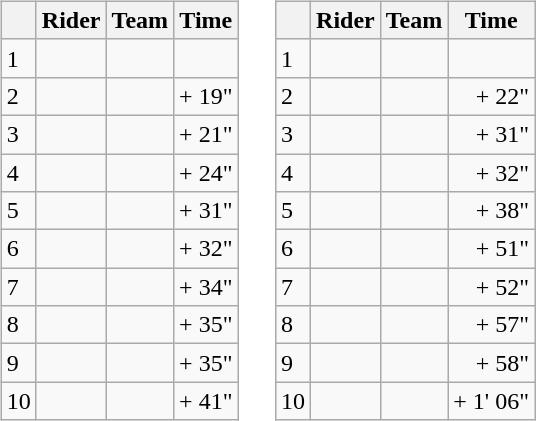<table>
<tr>
<td><br><table class="wikitable">
<tr>
<th></th>
<th>Rider</th>
<th>Team</th>
<th>Time</th>
</tr>
<tr>
<td>1</td>
<td></td>
<td></td>
<td align="right"></td>
</tr>
<tr>
<td>2</td>
<td></td>
<td></td>
<td align="right">+ 19"</td>
</tr>
<tr>
<td>3</td>
<td></td>
<td></td>
<td align="right">+ 21"</td>
</tr>
<tr>
<td>4</td>
<td></td>
<td></td>
<td align="right">+ 24"</td>
</tr>
<tr>
<td>5</td>
<td></td>
<td></td>
<td align="right">+ 31"</td>
</tr>
<tr>
<td>6</td>
<td></td>
<td></td>
<td align="right">+ 32"</td>
</tr>
<tr>
<td>7</td>
<td></td>
<td></td>
<td align="right">+ 34"</td>
</tr>
<tr>
<td>8</td>
<td></td>
<td></td>
<td align="right">+ 35"</td>
</tr>
<tr>
<td>9</td>
<td></td>
<td></td>
<td align="right">+ 35"</td>
</tr>
<tr>
<td>10</td>
<td></td>
<td></td>
<td align="right">+ 41"</td>
</tr>
</table>
</td>
<td></td>
<td><br><table class="wikitable">
<tr>
<th></th>
<th>Rider</th>
<th>Team</th>
<th>Time</th>
</tr>
<tr>
<td>1</td>
<td></td>
<td></td>
<td align="right"></td>
</tr>
<tr>
<td>2</td>
<td></td>
<td></td>
<td align="right">+ 22"</td>
</tr>
<tr>
<td>3</td>
<td></td>
<td></td>
<td align="right">+ 31"</td>
</tr>
<tr>
<td>4</td>
<td></td>
<td></td>
<td align="right">+ 32"</td>
</tr>
<tr>
<td>5</td>
<td></td>
<td></td>
<td align="right">+ 38"</td>
</tr>
<tr>
<td>6</td>
<td></td>
<td></td>
<td align="right">+ 51"</td>
</tr>
<tr>
<td>7</td>
<td></td>
<td></td>
<td align="right">+ 52"</td>
</tr>
<tr>
<td>8</td>
<td></td>
<td></td>
<td align="right">+ 57"</td>
</tr>
<tr>
<td>9</td>
<td></td>
<td></td>
<td align="right">+ 58"</td>
</tr>
<tr>
<td>10</td>
<td></td>
<td></td>
<td align="right">+ 1' 06"</td>
</tr>
</table>
</td>
</tr>
</table>
